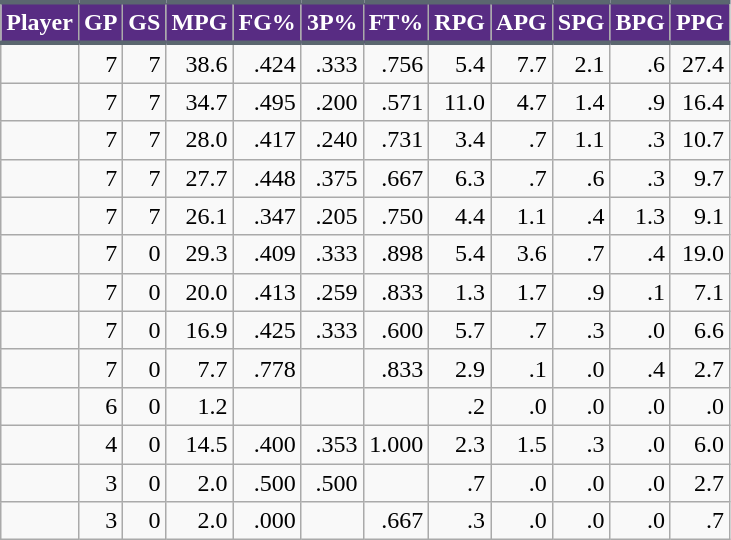<table class="wikitable sortable" style="text-align:right;">
<tr>
<th style="background:#582C83; color:#FFFFFF; border-top:#5B6770 3px solid; border-bottom:#5B6770 3px solid;">Player</th>
<th style="background:#582C83; color:#FFFFFF; border-top:#5B6770 3px solid; border-bottom:#5B6770 3px solid;">GP</th>
<th style="background:#582C83; color:#FFFFFF; border-top:#5B6770 3px solid; border-bottom:#5B6770 3px solid;">GS</th>
<th style="background:#582C83; color:#FFFFFF; border-top:#5B6770 3px solid; border-bottom:#5B6770 3px solid;">MPG</th>
<th style="background:#582C83; color:#FFFFFF; border-top:#5B6770 3px solid; border-bottom:#5B6770 3px solid;">FG%</th>
<th style="background:#582C83; color:#FFFFFF; border-top:#5B6770 3px solid; border-bottom:#5B6770 3px solid;">3P%</th>
<th style="background:#582C83; color:#FFFFFF; border-top:#5B6770 3px solid; border-bottom:#5B6770 3px solid;">FT%</th>
<th style="background:#582C83; color:#FFFFFF; border-top:#5B6770 3px solid; border-bottom:#5B6770 3px solid;">RPG</th>
<th style="background:#582C83; color:#FFFFFF; border-top:#5B6770 3px solid; border-bottom:#5B6770 3px solid;">APG</th>
<th style="background:#582C83; color:#FFFFFF; border-top:#5B6770 3px solid; border-bottom:#5B6770 3px solid;">SPG</th>
<th style="background:#582C83; color:#FFFFFF; border-top:#5B6770 3px solid; border-bottom:#5B6770 3px solid;">BPG</th>
<th style="background:#582C83; color:#FFFFFF; border-top:#5B6770 3px solid; border-bottom:#5B6770 3px solid;">PPG</th>
</tr>
<tr>
<td style="text-align:left;"></td>
<td>7</td>
<td>7</td>
<td>38.6</td>
<td>.424</td>
<td>.333</td>
<td>.756</td>
<td>5.4</td>
<td>7.7</td>
<td>2.1</td>
<td>.6</td>
<td>27.4</td>
</tr>
<tr>
<td style="text-align:left;"></td>
<td>7</td>
<td>7</td>
<td>34.7</td>
<td>.495</td>
<td>.200</td>
<td>.571</td>
<td>11.0</td>
<td>4.7</td>
<td>1.4</td>
<td>.9</td>
<td>16.4</td>
</tr>
<tr>
<td style="text-align:left;"></td>
<td>7</td>
<td>7</td>
<td>28.0</td>
<td>.417</td>
<td>.240</td>
<td>.731</td>
<td>3.4</td>
<td>.7</td>
<td>1.1</td>
<td>.3</td>
<td>10.7</td>
</tr>
<tr>
<td style="text-align:left;"></td>
<td>7</td>
<td>7</td>
<td>27.7</td>
<td>.448</td>
<td>.375</td>
<td>.667</td>
<td>6.3</td>
<td>.7</td>
<td>.6</td>
<td>.3</td>
<td>9.7</td>
</tr>
<tr>
<td style="text-align:left;"></td>
<td>7</td>
<td>7</td>
<td>26.1</td>
<td>.347</td>
<td>.205</td>
<td>.750</td>
<td>4.4</td>
<td>1.1</td>
<td>.4</td>
<td>1.3</td>
<td>9.1</td>
</tr>
<tr>
<td style="text-align:left;"></td>
<td>7</td>
<td>0</td>
<td>29.3</td>
<td>.409</td>
<td>.333</td>
<td>.898</td>
<td>5.4</td>
<td>3.6</td>
<td>.7</td>
<td>.4</td>
<td>19.0</td>
</tr>
<tr>
<td style="text-align:left;"></td>
<td>7</td>
<td>0</td>
<td>20.0</td>
<td>.413</td>
<td>.259</td>
<td>.833</td>
<td>1.3</td>
<td>1.7</td>
<td>.9</td>
<td>.1</td>
<td>7.1</td>
</tr>
<tr>
<td style="text-align:left;"></td>
<td>7</td>
<td>0</td>
<td>16.9</td>
<td>.425</td>
<td>.333</td>
<td>.600</td>
<td>5.7</td>
<td>.7</td>
<td>.3</td>
<td>.0</td>
<td>6.6</td>
</tr>
<tr>
<td style="text-align:left;"></td>
<td>7</td>
<td>0</td>
<td>7.7</td>
<td>.778</td>
<td></td>
<td>.833</td>
<td>2.9</td>
<td>.1</td>
<td>.0</td>
<td>.4</td>
<td>2.7</td>
</tr>
<tr>
<td style="text-align:left;"></td>
<td>6</td>
<td>0</td>
<td>1.2</td>
<td></td>
<td></td>
<td></td>
<td>.2</td>
<td>.0</td>
<td>.0</td>
<td>.0</td>
<td>.0</td>
</tr>
<tr>
<td style="text-align:left;"></td>
<td>4</td>
<td>0</td>
<td>14.5</td>
<td>.400</td>
<td>.353</td>
<td>1.000</td>
<td>2.3</td>
<td>1.5</td>
<td>.3</td>
<td>.0</td>
<td>6.0</td>
</tr>
<tr>
<td style="text-align:left;"></td>
<td>3</td>
<td>0</td>
<td>2.0</td>
<td>.500</td>
<td>.500</td>
<td></td>
<td>.7</td>
<td>.0</td>
<td>.0</td>
<td>.0</td>
<td>2.7</td>
</tr>
<tr>
<td style="text-align:left;"></td>
<td>3</td>
<td>0</td>
<td>2.0</td>
<td>.000</td>
<td></td>
<td>.667</td>
<td>.3</td>
<td>.0</td>
<td>.0</td>
<td>.0</td>
<td>.7</td>
</tr>
</table>
